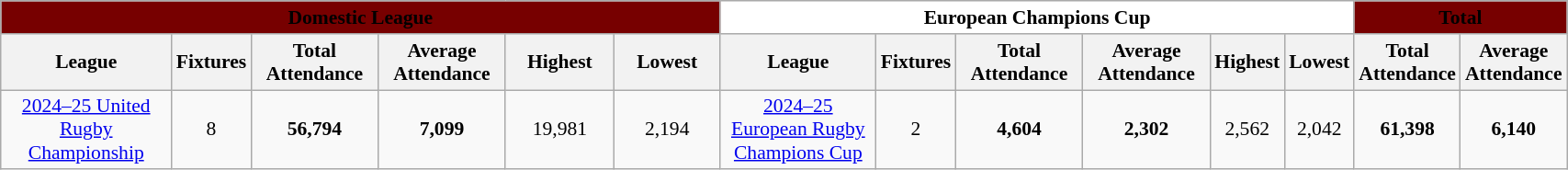<table class="wikitable sortable" style="font-size:90%; width:90%;">
<tr>
<td colspan="6" class="wikitable sortable" style="width:45%; background:#770000; text-align:center;"><span><strong>Domestic League</strong></span></td>
<td colspan="6" class="wikitable sortable" style="width:45%; background:#ffffff; text-align:center;"><span><strong>European Champions Cup</strong></span></td>
<td colspan="2" class="wikitable sortable" style="width:45%; background:#770000; text-align:center;"><span><strong>Total</strong></span></td>
</tr>
<tr>
<th style="width:15%;">League</th>
<th style="width:5%;">Fixtures</th>
<th style="width:10%;">Total Attendance</th>
<th style="width:10%;">Average Attendance</th>
<th style="width:10%;">Highest</th>
<th style="width:10%;">Lowest</th>
<th style="width:15%;">League</th>
<th style="width:5%;">Fixtures</th>
<th style="width:10%;">Total Attendance</th>
<th style="width:10%;">Average Attendance</th>
<th style="width:10%;">Highest</th>
<th style="width:10%;">Lowest</th>
<th style="width:10%;">Total Attendance</th>
<th style="width:10%;"><strong>Average Attendance</strong></th>
</tr>
<tr>
<td align="center"><a href='#'>2024–25 United Rugby Championship</a></td>
<td align="center">8</td>
<td align="center"><strong>56,794</strong></td>
<td align="center"><strong>7,099</strong></td>
<td align="center">19,981</td>
<td align="center">2,194</td>
<td align="center"><a href='#'>2024–25 European Rugby Champions Cup</a></td>
<td align="center">2</td>
<td align="center"><strong>4,604</strong></td>
<td align="center"><strong>2,302</strong></td>
<td align="center">2,562</td>
<td align="center">2,042</td>
<td align="center"><strong>61,398</strong></td>
<td align="center"><strong>6,140</strong></td>
</tr>
</table>
